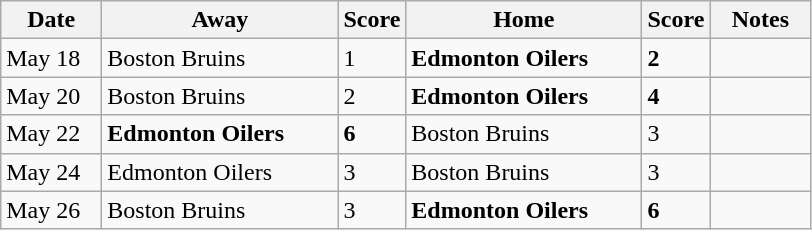<table class="wikitable">
<tr>
<th bgcolor="#DDDDFF" width="60">Date</th>
<th bgcolor="#DDDDFF" width="150">Away</th>
<th bgcolor="#DDDDFF" width="5">Score</th>
<th bgcolor="#DDDDFF" width="150">Home</th>
<th bgcolor="#DDDDFF" width="5">Score</th>
<th bgcolor="#DDDDFF" width="60">Notes</th>
</tr>
<tr>
<td>May 18</td>
<td>Boston Bruins</td>
<td>1</td>
<td><strong>Edmonton Oilers</strong></td>
<td><strong>2</strong></td>
<td></td>
</tr>
<tr>
<td>May 20</td>
<td>Boston Bruins</td>
<td>2</td>
<td><strong>Edmonton Oilers</strong></td>
<td><strong>4</strong></td>
<td></td>
</tr>
<tr>
<td>May 22</td>
<td><strong>Edmonton Oilers</strong></td>
<td><strong>6</strong></td>
<td>Boston Bruins</td>
<td>3</td>
<td></td>
</tr>
<tr>
<td>May 24</td>
<td>Edmonton Oilers</td>
<td>3</td>
<td>Boston Bruins</td>
<td>3</td>
<td></td>
</tr>
<tr>
<td>May 26</td>
<td>Boston Bruins</td>
<td>3</td>
<td><strong>Edmonton Oilers</strong></td>
<td><strong>6</strong></td>
<td></td>
</tr>
</table>
